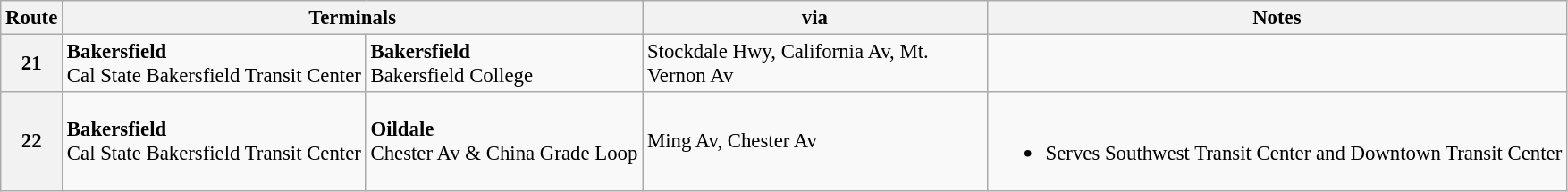<table class=wikitable style="font-size: 95%;" |>
<tr>
<th>Route</th>
<th colspan="2">Terminals</th>
<th width=250px>via</th>
<th>Notes</th>
</tr>
<tr>
<th><strong>21</strong><br></th>
<td><strong>Bakersfield</strong><br>Cal State Bakersfield Transit Center</td>
<td><strong>Bakersfield</strong><br>Bakersfield College</td>
<td>Stockdale Hwy, California Av, Mt. Vernon Av</td>
<td></td>
</tr>
<tr>
<th><strong>22</strong><br></th>
<td><strong>Bakersfield</strong><br>Cal State Bakersfield Transit Center</td>
<td><strong>Oildale</strong><br>Chester Av & China Grade Loop</td>
<td>Ming Av, Chester Av</td>
<td><br><ul><li>Serves Southwest Transit Center and Downtown Transit Center</li></ul></td>
</tr>
</table>
